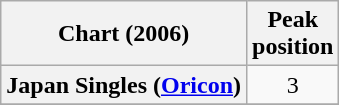<table class="wikitable plainrowheaders">
<tr>
<th>Chart (2006)</th>
<th>Peak<br>position</th>
</tr>
<tr>
<th scope="row">Japan Singles (<a href='#'>Oricon</a>)</th>
<td style="text-align:center;">3</td>
</tr>
<tr>
</tr>
</table>
